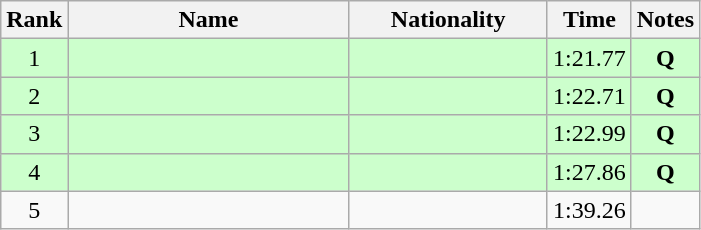<table class="wikitable sortable" style="text-align:center">
<tr>
<th>Rank</th>
<th style="width:180px">Name</th>
<th style="width:125px">Nationality</th>
<th>Time</th>
<th>Notes</th>
</tr>
<tr style="background:#cfc;">
<td>1</td>
<td style="text-align:left;"></td>
<td style="text-align:left;"></td>
<td>1:21.77</td>
<td><strong>Q</strong></td>
</tr>
<tr style="background:#cfc;">
<td>2</td>
<td style="text-align:left;"></td>
<td style="text-align:left;"></td>
<td>1:22.71</td>
<td><strong>Q</strong></td>
</tr>
<tr style="background:#cfc;">
<td>3</td>
<td style="text-align:left;"></td>
<td style="text-align:left;"></td>
<td>1:22.99</td>
<td><strong>Q</strong></td>
</tr>
<tr style="background:#cfc;">
<td>4</td>
<td style="text-align:left;"></td>
<td style="text-align:left;"></td>
<td>1:27.86</td>
<td><strong>Q</strong></td>
</tr>
<tr>
<td>5</td>
<td style="text-align:left;"></td>
<td style="text-align:left;"></td>
<td>1:39.26</td>
<td></td>
</tr>
</table>
